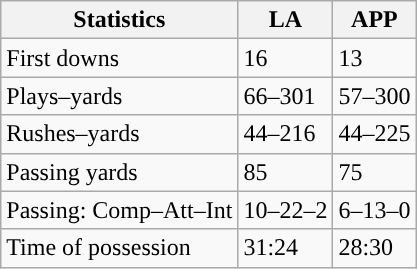<table class="wikitable">
<tr>
<th>Statistics</th>
<th>LA</th>
<th>APP</th>
</tr>
<tr>
<td>First downs</td>
<td>16</td>
<td>13</td>
</tr>
<tr>
<td>Plays–yards</td>
<td>66–301</td>
<td>57–300</td>
</tr>
<tr>
<td>Rushes–yards</td>
<td>44–216</td>
<td>44–225</td>
</tr>
<tr>
<td>Passing yards</td>
<td>85</td>
<td>75</td>
</tr>
<tr>
<td>Passing: Comp–Att–Int</td>
<td>10–22–2</td>
<td>6–13–0</td>
</tr>
<tr>
<td>Time of possession</td>
<td>31:24</td>
<td>28:30</td>
</tr>
</table>
